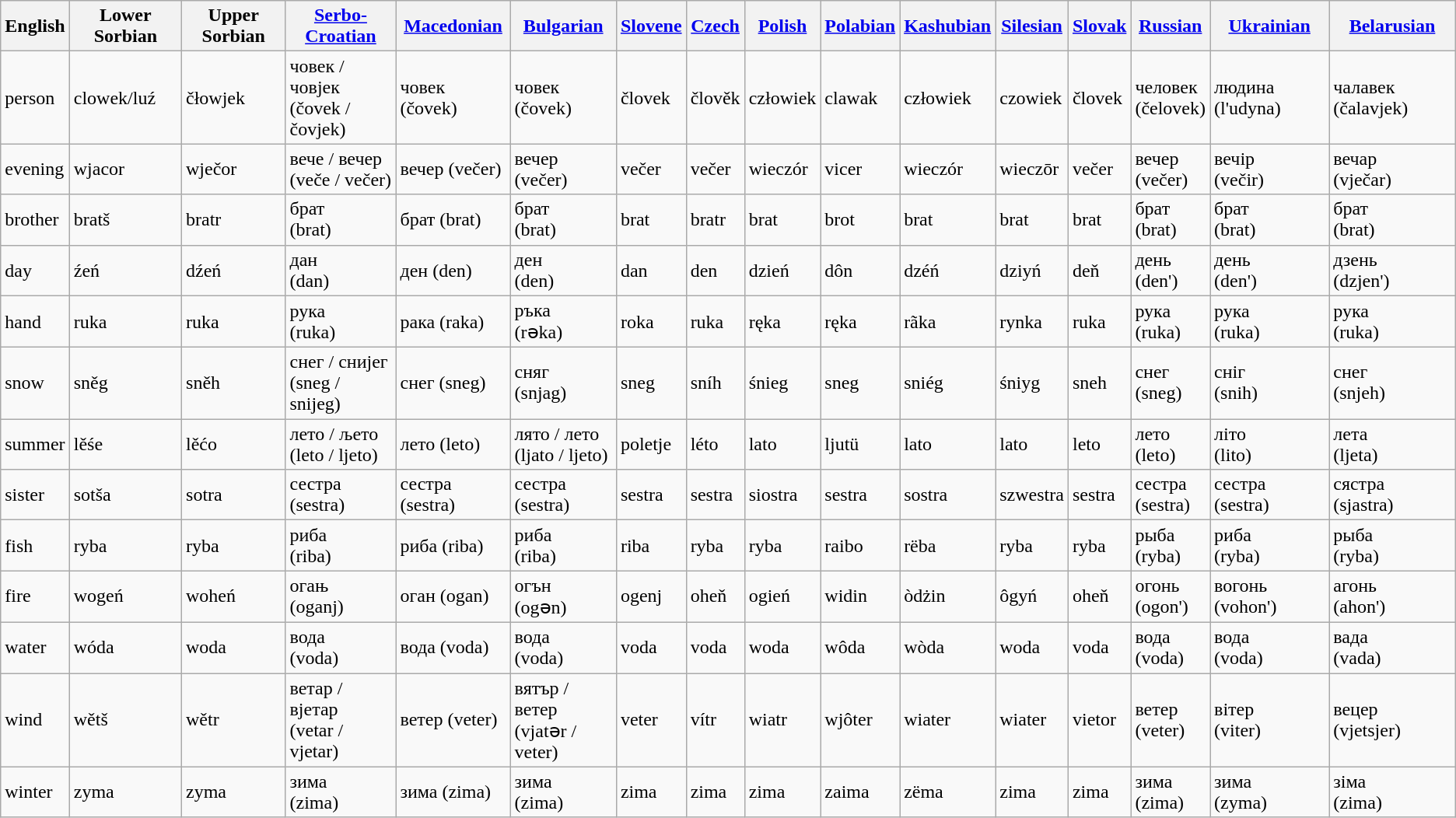<table class="wikitable">
<tr>
<th>English</th>
<th>Lower Sorbian</th>
<th>Upper Sorbian</th>
<th><a href='#'>Serbo-Croatian</a></th>
<th><a href='#'>Macedonian</a></th>
<th><a href='#'>Bulgarian</a></th>
<th><a href='#'>Slovene</a></th>
<th><a href='#'>Czech</a></th>
<th><a href='#'>Polish</a></th>
<th><a href='#'>Polabian</a></th>
<th><a href='#'>Kashubian</a></th>
<th><a href='#'>Silesian</a></th>
<th><a href='#'>Slovak</a></th>
<th><a href='#'>Russian</a></th>
<th><a href='#'>Ukrainian</a></th>
<th><a href='#'>Belarusian</a></th>
</tr>
<tr>
<td>person</td>
<td>clowek/luź</td>
<td>čłowjek</td>
<td>човек / човјек<br>(čovek / čovjek)</td>
<td>човек (čovek)</td>
<td>човек<br>(čovek)</td>
<td>človek</td>
<td>člověk</td>
<td>człowiek</td>
<td>clawak</td>
<td>człowiek</td>
<td>czowiek</td>
<td>človek</td>
<td>человек<br>(čelovek)</td>
<td>людина (l'udyna)</td>
<td>чалавек (čalavjek)</td>
</tr>
<tr>
<td>evening</td>
<td>wjacor</td>
<td>wječor</td>
<td>вече / вечер<br>(veče / večer)</td>
<td>вечер (večer)</td>
<td>вечер<br>(večer)</td>
<td>večer</td>
<td>večer</td>
<td>wieczór</td>
<td>vicer</td>
<td>wieczór</td>
<td>wieczōr</td>
<td>večer</td>
<td>вечер<br>(večer)</td>
<td>вечір<br>(večir)</td>
<td>вечар<br>(vječar)</td>
</tr>
<tr>
<td>brother</td>
<td>bratš</td>
<td>bratr</td>
<td>брат<br>(brat)</td>
<td>брат (brat)</td>
<td>брат<br>(brat)</td>
<td>brat</td>
<td>bratr</td>
<td>brat</td>
<td>brot</td>
<td>brat</td>
<td>brat</td>
<td>brat</td>
<td>брат<br>(brat)</td>
<td>брат<br>(brat)</td>
<td>брат<br>(brat)</td>
</tr>
<tr>
<td>day</td>
<td>źeń</td>
<td>dźeń</td>
<td>дан<br>(dan)</td>
<td>ден (den)</td>
<td>ден<br>(den)</td>
<td>dan</td>
<td>den</td>
<td>dzień</td>
<td>dôn</td>
<td>dzéń</td>
<td>dziyń</td>
<td>deň</td>
<td>день<br>(den')</td>
<td dziyń>день<br>(den')</td>
<td>дзень<br>(dzjen')</td>
</tr>
<tr>
<td>hand</td>
<td>ruka</td>
<td>ruka</td>
<td>рука<br>(ruka)</td>
<td>рака (raka)</td>
<td>ръка<br>(rəka)</td>
<td>roka</td>
<td>ruka</td>
<td>ręka</td>
<td>ręka</td>
<td>rãka</td>
<td>rynka</td>
<td>ruka</td>
<td>рука<br>(ruka)</td>
<td>рука<br>(ruka)</td>
<td>рука<br>(ruka)</td>
</tr>
<tr>
<td>snow</td>
<td>sněg</td>
<td>sněh</td>
<td>снег / снијег<br>(sneg / snijeg)</td>
<td>снег (sneg)</td>
<td>сняг<br>(snjag)</td>
<td>sneg</td>
<td>sníh</td>
<td>śnieg</td>
<td>sneg</td>
<td>sniég</td>
<td>śniyg</td>
<td>sneh</td>
<td>снег<br>(sneg)</td>
<td>сніг<br>(snih)</td>
<td>снег<br>(snjeh)</td>
</tr>
<tr>
<td>summer</td>
<td>lěśe</td>
<td>lěćo</td>
<td>лето / љето<br>(leto / ljeto)</td>
<td>лето (leto)</td>
<td>лято / лето<br>(ljato / ljeto)</td>
<td>poletje</td>
<td>léto</td>
<td>lato</td>
<td>ljutü</td>
<td>lato</td>
<td>lato</td>
<td>leto</td>
<td>лето<br>(leto)</td>
<td>літо<br>(lito)</td>
<td>лета<br>(ljeta)</td>
</tr>
<tr>
<td>sister</td>
<td>sotša</td>
<td>sotra</td>
<td>сестра<br>(sestra)</td>
<td>сестра (sestra)</td>
<td>сестра<br>(sestra)</td>
<td>sestra</td>
<td>sestra</td>
<td>siostra</td>
<td>sestra</td>
<td>sostra</td>
<td>szwestra</td>
<td>sestra</td>
<td>сестра<br>(sestra)</td>
<td>сестра<br>(sestra)</td>
<td>сястра<br>(sjastra)</td>
</tr>
<tr>
<td>fish</td>
<td>ryba</td>
<td>ryba</td>
<td>риба<br>(riba)</td>
<td>риба (riba)</td>
<td>риба<br>(riba)</td>
<td>riba</td>
<td>ryba</td>
<td>ryba</td>
<td>raibo</td>
<td>rëba</td>
<td>ryba</td>
<td>ryba</td>
<td>рыба<br>(ryba)</td>
<td>риба<br>(ryba)</td>
<td>рыба<br>(ryba)</td>
</tr>
<tr>
<td>fire</td>
<td>wogeń</td>
<td>woheń</td>
<td>огањ<br>(oganj)</td>
<td>оган (ogan)</td>
<td>огън<br>(ogən)</td>
<td>ogenj</td>
<td>oheň</td>
<td>ogień</td>
<td>widin</td>
<td>òdżin</td>
<td>ôgyń</td>
<td>oheň</td>
<td>огонь<br>(ogon')</td>
<td>вогонь<br>(vohon')</td>
<td>агонь<br>(ahon')</td>
</tr>
<tr>
<td>water</td>
<td>wóda</td>
<td>woda</td>
<td>вода<br>(voda)</td>
<td>вода (voda)</td>
<td>вода<br>(voda)</td>
<td>voda</td>
<td>voda</td>
<td>woda</td>
<td>wôda</td>
<td>wòda</td>
<td>woda</td>
<td>voda</td>
<td>вода<br>(voda)</td>
<td>вода<br>(voda)</td>
<td>вада<br>(vada)</td>
</tr>
<tr>
<td>wind</td>
<td>wětš</td>
<td>wětr</td>
<td>ветар / вјетар<br>(vetar / vjetar)</td>
<td>ветер (veter)</td>
<td>вятър / ветер<br>(vjatər / veter)</td>
<td>veter</td>
<td>vítr</td>
<td>wiatr</td>
<td>wjôter</td>
<td>wiater</td>
<td>wiater</td>
<td>vietor</td>
<td>ветер<br>(veter)</td>
<td>вітер<br>(viter)</td>
<td>вецер<br>(vjetsjer)</td>
</tr>
<tr>
<td>winter</td>
<td>zyma</td>
<td>zyma</td>
<td>зима<br>(zima)</td>
<td>зима (zima)</td>
<td>зима<br>(zima)</td>
<td>zima</td>
<td>zima</td>
<td>zima</td>
<td>zaima</td>
<td>zëma</td>
<td>zima</td>
<td>zima</td>
<td>зима<br>(zima)</td>
<td>зима<br>(zyma)</td>
<td>зіма<br>(zima)</td>
</tr>
</table>
